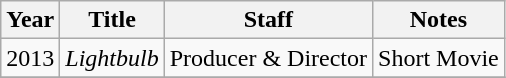<table class="wikitable sortable">
<tr>
<th>Year</th>
<th>Title</th>
<th>Staff</th>
<th>Notes</th>
</tr>
<tr>
<td>2013</td>
<td><em>Lightbulb</em></td>
<td>Producer & Director</td>
<td>Short Movie</td>
</tr>
<tr>
</tr>
</table>
